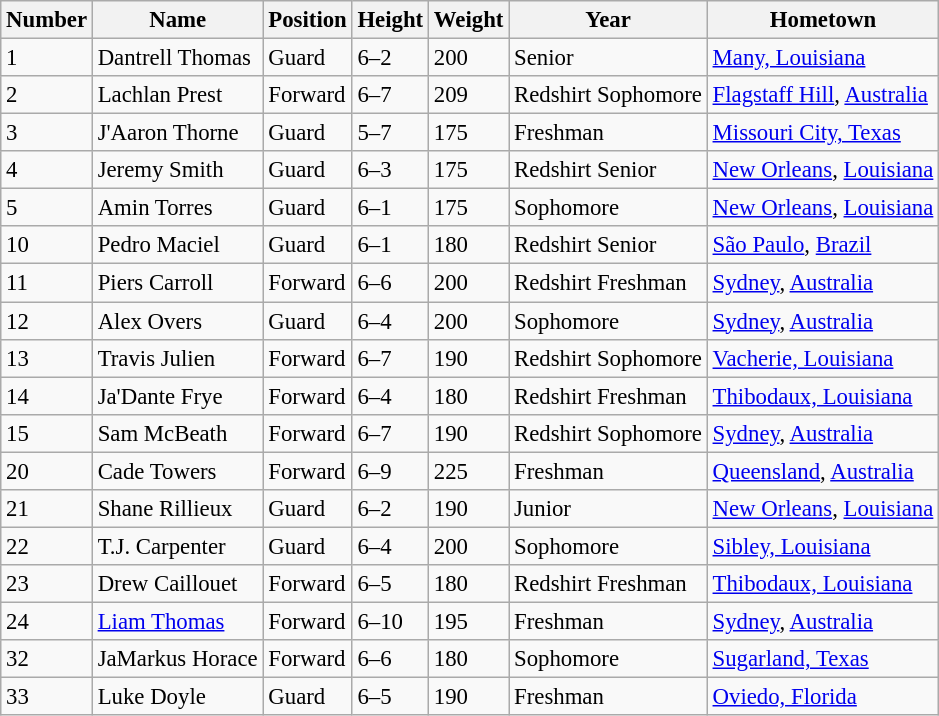<table class="wikitable sortable" style="font-size: 95%;">
<tr>
<th>Number</th>
<th>Name</th>
<th>Position</th>
<th>Height</th>
<th>Weight</th>
<th>Year</th>
<th>Hometown</th>
</tr>
<tr>
<td>1</td>
<td>Dantrell Thomas</td>
<td>Guard</td>
<td>6–2</td>
<td>200</td>
<td>Senior</td>
<td><a href='#'>Many, Louisiana</a></td>
</tr>
<tr>
<td>2</td>
<td>Lachlan Prest</td>
<td>Forward</td>
<td>6–7</td>
<td>209</td>
<td>Redshirt Sophomore</td>
<td><a href='#'>Flagstaff Hill</a>, <a href='#'>Australia</a></td>
</tr>
<tr>
<td>3</td>
<td>J'Aaron Thorne</td>
<td>Guard</td>
<td>5–7</td>
<td>175</td>
<td>Freshman</td>
<td><a href='#'>Missouri City, Texas</a></td>
</tr>
<tr>
<td>4</td>
<td>Jeremy Smith</td>
<td>Guard</td>
<td>6–3</td>
<td>175</td>
<td>Redshirt Senior</td>
<td><a href='#'>New Orleans</a>, <a href='#'>Louisiana</a></td>
</tr>
<tr>
<td>5</td>
<td>Amin Torres</td>
<td>Guard</td>
<td>6–1</td>
<td>175</td>
<td>Sophomore</td>
<td><a href='#'>New Orleans</a>, <a href='#'>Louisiana</a></td>
</tr>
<tr>
<td>10</td>
<td>Pedro Maciel</td>
<td>Guard</td>
<td>6–1</td>
<td>180</td>
<td>Redshirt Senior</td>
<td><a href='#'>São Paulo</a>, <a href='#'>Brazil</a></td>
</tr>
<tr>
<td>11</td>
<td>Piers Carroll</td>
<td>Forward</td>
<td>6–6</td>
<td>200</td>
<td>Redshirt Freshman</td>
<td><a href='#'>Sydney</a>, <a href='#'>Australia</a></td>
</tr>
<tr>
<td>12</td>
<td>Alex Overs</td>
<td>Guard</td>
<td>6–4</td>
<td>200</td>
<td>Sophomore</td>
<td><a href='#'>Sydney</a>, <a href='#'>Australia</a></td>
</tr>
<tr>
<td>13</td>
<td>Travis Julien</td>
<td>Forward</td>
<td>6–7</td>
<td>190</td>
<td>Redshirt Sophomore</td>
<td><a href='#'>Vacherie, Louisiana</a></td>
</tr>
<tr>
<td>14</td>
<td>Ja'Dante Frye</td>
<td>Forward</td>
<td>6–4</td>
<td>180</td>
<td>Redshirt Freshman</td>
<td><a href='#'>Thibodaux, Louisiana</a></td>
</tr>
<tr>
<td>15</td>
<td>Sam McBeath</td>
<td>Forward</td>
<td>6–7</td>
<td>190</td>
<td>Redshirt Sophomore</td>
<td><a href='#'>Sydney</a>, <a href='#'>Australia</a></td>
</tr>
<tr>
<td>20</td>
<td>Cade Towers</td>
<td>Forward</td>
<td>6–9</td>
<td>225</td>
<td>Freshman</td>
<td><a href='#'>Queensland</a>, <a href='#'>Australia</a></td>
</tr>
<tr>
<td>21</td>
<td>Shane Rillieux</td>
<td>Guard</td>
<td>6–2</td>
<td>190</td>
<td>Junior</td>
<td><a href='#'>New Orleans</a>, <a href='#'>Louisiana</a></td>
</tr>
<tr>
<td>22</td>
<td>T.J. Carpenter</td>
<td>Guard</td>
<td>6–4</td>
<td>200</td>
<td>Sophomore</td>
<td><a href='#'>Sibley, Louisiana</a></td>
</tr>
<tr>
<td>23</td>
<td>Drew Caillouet</td>
<td>Forward</td>
<td>6–5</td>
<td>180</td>
<td>Redshirt Freshman</td>
<td><a href='#'>Thibodaux, Louisiana</a></td>
</tr>
<tr>
<td>24</td>
<td><a href='#'>Liam Thomas</a></td>
<td>Forward</td>
<td>6–10</td>
<td>195</td>
<td>Freshman</td>
<td><a href='#'>Sydney</a>, <a href='#'>Australia</a></td>
</tr>
<tr>
<td>32</td>
<td>JaMarkus Horace</td>
<td>Forward</td>
<td>6–6</td>
<td>180</td>
<td>Sophomore</td>
<td><a href='#'>Sugarland, Texas</a></td>
</tr>
<tr>
<td>33</td>
<td>Luke Doyle</td>
<td>Guard</td>
<td>6–5</td>
<td>190</td>
<td>Freshman</td>
<td><a href='#'>Oviedo, Florida</a></td>
</tr>
</table>
